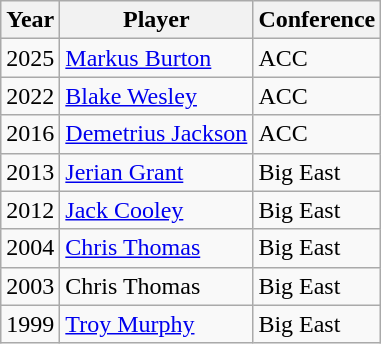<table class="wikitable outercollapse">
<tr>
<th>Year</th>
<th>Player</th>
<th>Conference</th>
</tr>
<tr>
<td>2025</td>
<td><a href='#'>Markus Burton</a></td>
<td>ACC</td>
</tr>
<tr>
<td>2022</td>
<td><a href='#'>Blake Wesley</a></td>
<td>ACC</td>
</tr>
<tr>
<td>2016</td>
<td><a href='#'>Demetrius Jackson</a></td>
<td>ACC</td>
</tr>
<tr>
<td>2013</td>
<td><a href='#'>Jerian Grant</a></td>
<td>Big East</td>
</tr>
<tr>
<td>2012</td>
<td><a href='#'>Jack Cooley</a></td>
<td>Big East</td>
</tr>
<tr>
<td>2004</td>
<td><a href='#'>Chris Thomas</a></td>
<td>Big East</td>
</tr>
<tr>
<td>2003</td>
<td>Chris Thomas</td>
<td>Big East</td>
</tr>
<tr>
<td>1999</td>
<td><a href='#'>Troy Murphy</a></td>
<td>Big East</td>
</tr>
</table>
